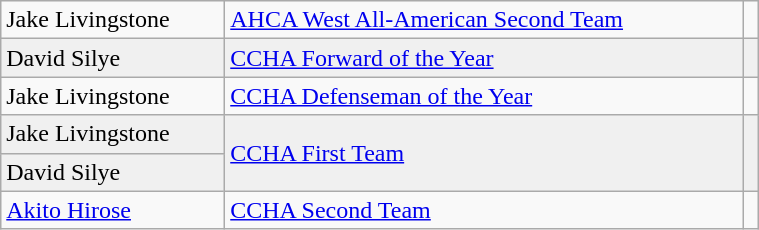<table class="wikitable" width=40%>
<tr>
<td>Jake Livingstone</td>
<td rowspan=1><a href='#'>AHCA West All-American Second Team</a></td>
<td rowspan=1></td>
</tr>
<tr bgcolor=f0f0f0>
<td>David Silye</td>
<td rowspan=1><a href='#'>CCHA Forward of the Year</a></td>
<td rowspan=1></td>
</tr>
<tr>
<td>Jake Livingstone</td>
<td rowspan=1><a href='#'>CCHA Defenseman of the Year</a></td>
<td rowspan=1></td>
</tr>
<tr bgcolor=f0f0f0>
<td>Jake Livingstone</td>
<td rowspan=2><a href='#'>CCHA First Team</a></td>
<td rowspan=2></td>
</tr>
<tr bgcolor=f0f0f0>
<td>David Silye</td>
</tr>
<tr>
<td><a href='#'>Akito Hirose</a></td>
<td rowspan=1><a href='#'>CCHA Second Team</a></td>
<td rowspan=1></td>
</tr>
</table>
